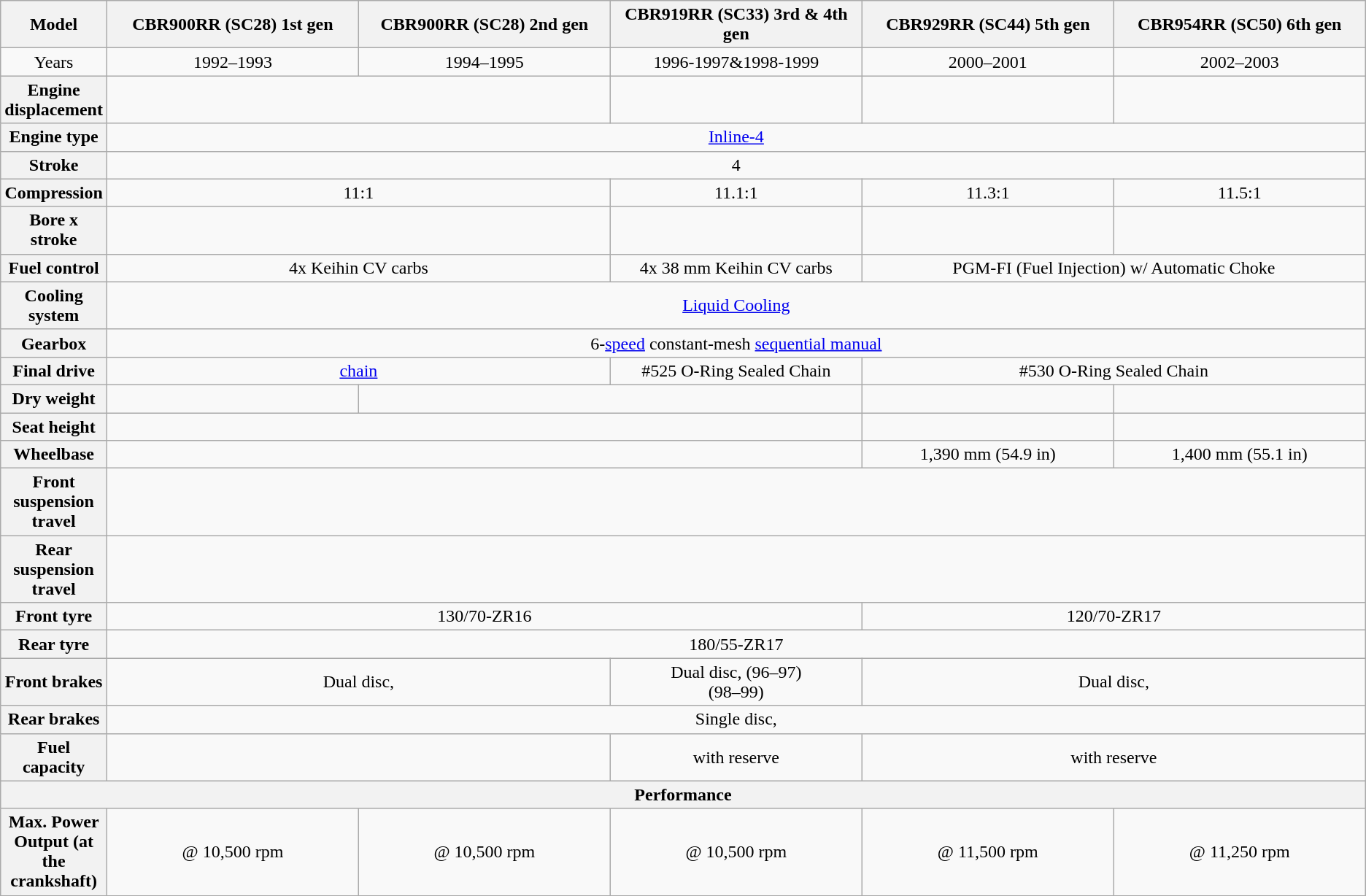<table align="center" class="wikitable" style="text-align:center;">
<tr>
<th>Model</th>
<th width="20%">CBR900RR (SC28) 1st gen</th>
<th width="20%">CBR900RR (SC28) 2nd gen</th>
<th width="20%">CBR919RR (SC33) 3rd & 4th gen</th>
<th width="20%">CBR929RR (SC44) 5th gen</th>
<th width="20%">CBR954RR (SC50) 6th gen</th>
</tr>
<tr>
<td>Years</td>
<td>1992–1993</td>
<td>1994–1995</td>
<td>1996-1997&1998-1999</td>
<td>2000–2001</td>
<td>2002–2003</td>
</tr>
<tr>
<th>Engine displacement</th>
<td colspan="2"></td>
<td></td>
<td></td>
<td></td>
</tr>
<tr>
<th>Engine type</th>
<td colspan="5"><a href='#'>Inline-4</a></td>
</tr>
<tr>
<th>Stroke</th>
<td colspan="5">4</td>
</tr>
<tr>
<th>Compression</th>
<td colspan="2">11:1</td>
<td>11.1:1</td>
<td>11.3:1</td>
<td>11.5:1</td>
</tr>
<tr>
<th>Bore x stroke</th>
<td colspan="2"></td>
<td></td>
<td></td>
<td></td>
</tr>
<tr>
<th>Fuel control</th>
<td colspan="2">4x Keihin CV carbs</td>
<td>4x 38 mm Keihin CV carbs</td>
<td colspan="2">PGM-FI (Fuel Injection) w/ Automatic Choke</td>
</tr>
<tr>
<th>Cooling system</th>
<td colspan=5><a href='#'>Liquid Cooling</a></td>
</tr>
<tr>
<th>Gearbox</th>
<td colspan="6">6-<a href='#'>speed</a> constant-mesh <a href='#'>sequential manual</a></td>
</tr>
<tr>
<th>Final drive</th>
<td colspan="2"><a href='#'>chain</a></td>
<td>#525 O-Ring Sealed Chain</td>
<td colspan="2">#530 O-Ring Sealed Chain</td>
</tr>
<tr>
<th>Dry weight</th>
<td></td>
<td colspan="2"></td>
<td></td>
<td></td>
</tr>
<tr>
<th>Seat height</th>
<td colspan="3"></td>
<td></td>
<td></td>
</tr>
<tr>
<th>Wheelbase</th>
<td colspan="3"></td>
<td>1,390 mm (54.9 in)</td>
<td>1,400 mm (55.1 in)</td>
</tr>
<tr>
<th>Front suspension travel</th>
<td colspan="5"></td>
</tr>
<tr>
<th>Rear suspension travel</th>
<td colspan="5"></td>
</tr>
<tr>
<th>Front tyre</th>
<td colspan="3">130/70-ZR16</td>
<td colspan="2">120/70-ZR17</td>
</tr>
<tr>
<th>Rear tyre</th>
<td colspan="5">180/55-ZR17</td>
</tr>
<tr>
<th>Front brakes</th>
<td colspan="2">Dual disc, </td>
<td>Dual disc,  (96–97)<br> (98–99)</td>
<td colspan="2">Dual disc, </td>
</tr>
<tr>
<th>Rear brakes</th>
<td colspan="5">Single disc, </td>
</tr>
<tr>
<th>Fuel capacity</th>
<td colspan="2"></td>
<td> with  reserve</td>
<td colspan="2"> with  reserve</td>
</tr>
<tr>
<th colspan="7">Performance</th>
</tr>
<tr>
<th>Max. Power Output (at the crankshaft)</th>
<td> @ 10,500 rpm</td>
<td> @ 10,500 rpm</td>
<td> @ 10,500 rpm</td>
<td> @ 11,500 rpm</td>
<td> @ 11,250 rpm</td>
</tr>
</table>
